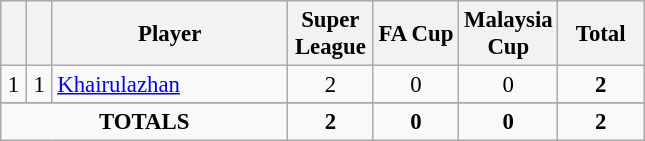<table class="wikitable sortable" style="font-size: 95%; text-align: center;">
<tr>
<th width=10></th>
<th width=10></th>
<th width=150>Player</th>
<th width=50>Super League</th>
<th width=50>FA Cup</th>
<th width=50>Malaysia Cup</th>
<th width=50>Total</th>
</tr>
<tr>
<td>1</td>
<td>1</td>
<td align=left> <a href='#'>Khairulazhan</a></td>
<td>2</td>
<td>0</td>
<td>0</td>
<td><strong>2</strong></td>
</tr>
<tr>
</tr>
<tr class="sortbottom">
<td colspan=3><strong>TOTALS</strong></td>
<td><strong>2</strong></td>
<td><strong>0</strong></td>
<td><strong>0</strong></td>
<td><strong>2</strong></td>
</tr>
</table>
